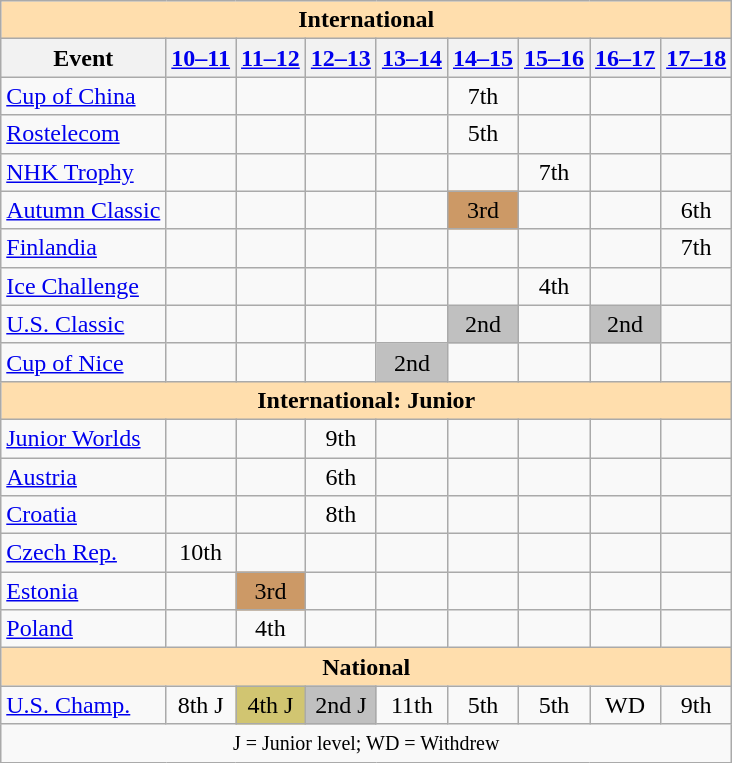<table class="wikitable" style="text-align:center">
<tr>
<th style="background-color: #ffdead; " colspan=9 align=center>International</th>
</tr>
<tr>
<th>Event</th>
<th><a href='#'>10–11</a></th>
<th><a href='#'>11–12</a></th>
<th><a href='#'>12–13</a></th>
<th><a href='#'>13–14</a></th>
<th><a href='#'>14–15</a></th>
<th><a href='#'>15–16</a></th>
<th><a href='#'>16–17</a></th>
<th><a href='#'>17–18</a></th>
</tr>
<tr>
<td align=left> <a href='#'>Cup of China</a></td>
<td></td>
<td></td>
<td></td>
<td></td>
<td>7th</td>
<td></td>
<td></td>
<td></td>
</tr>
<tr>
<td align=left> <a href='#'>Rostelecom</a></td>
<td></td>
<td></td>
<td></td>
<td></td>
<td>5th</td>
<td></td>
<td></td>
<td></td>
</tr>
<tr>
<td align=left> <a href='#'>NHK Trophy</a></td>
<td></td>
<td></td>
<td></td>
<td></td>
<td></td>
<td>7th</td>
<td></td>
<td></td>
</tr>
<tr>
<td align=left> <a href='#'>Autumn Classic</a></td>
<td></td>
<td></td>
<td></td>
<td></td>
<td bgcolor=cc9966>3rd</td>
<td></td>
<td></td>
<td>6th</td>
</tr>
<tr>
<td align=left> <a href='#'>Finlandia</a></td>
<td></td>
<td></td>
<td></td>
<td></td>
<td></td>
<td></td>
<td></td>
<td>7th</td>
</tr>
<tr>
<td align=left> <a href='#'>Ice Challenge</a></td>
<td></td>
<td></td>
<td></td>
<td></td>
<td></td>
<td>4th</td>
<td></td>
<td></td>
</tr>
<tr>
<td align=left> <a href='#'>U.S. Classic</a></td>
<td></td>
<td></td>
<td></td>
<td></td>
<td bgcolor=silver>2nd</td>
<td></td>
<td bgcolor=silver>2nd</td>
<td></td>
</tr>
<tr>
<td align=left><a href='#'>Cup of Nice</a></td>
<td></td>
<td></td>
<td></td>
<td bgcolor=silver>2nd</td>
<td></td>
<td></td>
<td></td>
<td></td>
</tr>
<tr>
<th style="background-color: #ffdead; " colspan=9 align=center>International: Junior</th>
</tr>
<tr>
<td align=left><a href='#'>Junior Worlds</a></td>
<td></td>
<td></td>
<td>9th</td>
<td></td>
<td></td>
<td></td>
<td></td>
<td></td>
</tr>
<tr>
<td align=left> <a href='#'>Austria</a></td>
<td></td>
<td></td>
<td>6th</td>
<td></td>
<td></td>
<td></td>
<td></td>
<td></td>
</tr>
<tr>
<td align=left> <a href='#'>Croatia</a></td>
<td></td>
<td></td>
<td>8th</td>
<td></td>
<td></td>
<td></td>
<td></td>
<td></td>
</tr>
<tr>
<td align=left> <a href='#'>Czech Rep.</a></td>
<td>10th</td>
<td></td>
<td></td>
<td></td>
<td></td>
<td></td>
<td></td>
<td></td>
</tr>
<tr>
<td align=left> <a href='#'>Estonia</a></td>
<td></td>
<td bgcolor=cc9966>3rd</td>
<td></td>
<td></td>
<td></td>
<td></td>
<td></td>
<td></td>
</tr>
<tr>
<td align=left> <a href='#'>Poland</a></td>
<td></td>
<td>4th</td>
<td></td>
<td></td>
<td></td>
<td></td>
<td></td>
<td></td>
</tr>
<tr>
<th style="background-color: #ffdead; " colspan=9 align=center>National</th>
</tr>
<tr>
<td align=left><a href='#'>U.S. Champ.</a></td>
<td>8th J</td>
<td bgcolor=d1c571>4th J</td>
<td bgcolor=silver>2nd J</td>
<td>11th</td>
<td>5th</td>
<td>5th</td>
<td>WD</td>
<td>9th</td>
</tr>
<tr>
<td colspan=9 align=center><small> J = Junior level; WD = Withdrew </small></td>
</tr>
</table>
